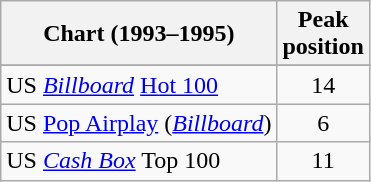<table class="wikitable sortable">
<tr>
<th>Chart (1993–1995)</th>
<th>Peak<br>position</th>
</tr>
<tr>
</tr>
<tr>
</tr>
<tr>
</tr>
<tr>
</tr>
<tr>
<td>US <em><a href='#'>Billboard</a></em> <a href='#'>Hot 100</a></td>
<td style="text-align:center;">14</td>
</tr>
<tr>
<td>US <a href='#'>Pop Airplay</a> (<em><a href='#'>Billboard</a></em>)</td>
<td style="text-align:center;">6</td>
</tr>
<tr>
<td>US <em><a href='#'>Cash Box</a></em> Top 100</td>
<td style="text-align:center;">11</td>
</tr>
</table>
